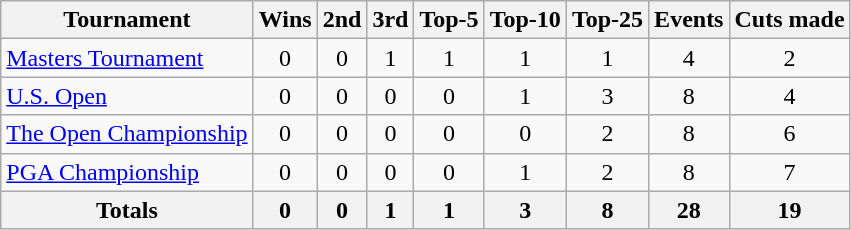<table class=wikitable style=text-align:center>
<tr>
<th>Tournament</th>
<th>Wins</th>
<th>2nd</th>
<th>3rd</th>
<th>Top-5</th>
<th>Top-10</th>
<th>Top-25</th>
<th>Events</th>
<th>Cuts made</th>
</tr>
<tr>
<td align=left><a href='#'>Masters Tournament</a></td>
<td>0</td>
<td>0</td>
<td>1</td>
<td>1</td>
<td>1</td>
<td>1</td>
<td>4</td>
<td>2</td>
</tr>
<tr>
<td align=left><a href='#'>U.S. Open</a></td>
<td>0</td>
<td>0</td>
<td>0</td>
<td>0</td>
<td>1</td>
<td>3</td>
<td>8</td>
<td>4</td>
</tr>
<tr>
<td align=left><a href='#'>The Open Championship</a></td>
<td>0</td>
<td>0</td>
<td>0</td>
<td>0</td>
<td>0</td>
<td>2</td>
<td>8</td>
<td>6</td>
</tr>
<tr>
<td align=left><a href='#'>PGA Championship</a></td>
<td>0</td>
<td>0</td>
<td>0</td>
<td>0</td>
<td>1</td>
<td>2</td>
<td>8</td>
<td>7</td>
</tr>
<tr>
<th>Totals</th>
<th>0</th>
<th>0</th>
<th>1</th>
<th>1</th>
<th>3</th>
<th>8</th>
<th>28</th>
<th>19</th>
</tr>
</table>
